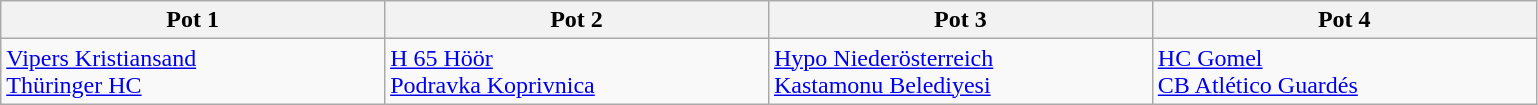<table class="wikitable">
<tr>
<th width=15%>Pot 1</th>
<th width=15%>Pot 2</th>
<th width=15%>Pot 3</th>
<th width=15%>Pot 4</th>
</tr>
<tr>
<td valign="top"> <a href='#'>Vipers Kristiansand</a><br> <a href='#'>Thüringer HC</a></td>
<td valign="top"> <a href='#'>H 65 Höör</a><br> <a href='#'>Podravka Koprivnica</a></td>
<td valign="top"> <a href='#'>Hypo Niederösterreich</a><br> <a href='#'>Kastamonu Belediyesi</a></td>
<td valign="top"> <a href='#'>HC Gomel</a><br> <a href='#'>CB Atlético Guardés</a></td>
</tr>
</table>
